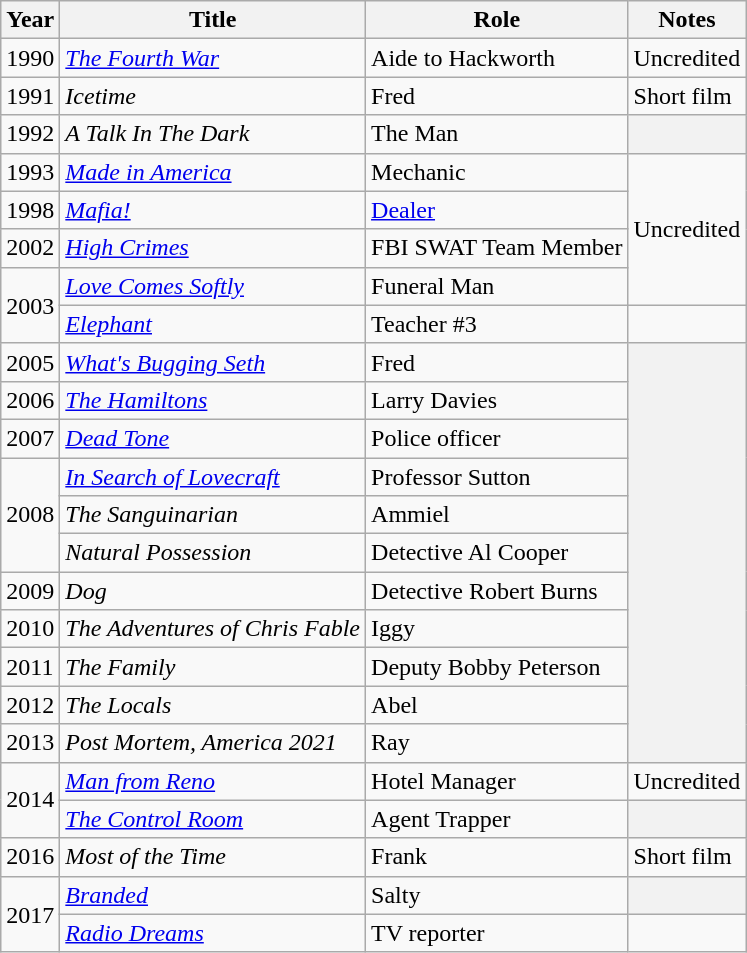<table class="wikitable sortable">
<tr>
<th>Year</th>
<th>Title</th>
<th>Role</th>
<th>Notes</th>
</tr>
<tr>
<td>1990</td>
<td><em><a href='#'>The Fourth War</a></em></td>
<td>Aide to Hackworth</td>
<td>Uncredited</td>
</tr>
<tr>
<td>1991</td>
<td><em>Icetime</em></td>
<td>Fred</td>
<td>Short film</td>
</tr>
<tr>
<td>1992</td>
<td><em>A Talk In The Dark</em></td>
<td>The Man</td>
<th></th>
</tr>
<tr>
<td>1993</td>
<td><em><a href='#'>Made in America</a></em></td>
<td>Mechanic</td>
<td rowspan="4">Uncredited</td>
</tr>
<tr>
<td>1998</td>
<td><em><a href='#'>Mafia!</a></em></td>
<td><a href='#'>Dealer</a></td>
</tr>
<tr>
<td>2002</td>
<td><em><a href='#'>High Crimes</a></em></td>
<td>FBI SWAT Team Member</td>
</tr>
<tr>
<td rowspan="2">2003</td>
<td><em><a href='#'>Love Comes Softly</a></em></td>
<td>Funeral Man</td>
</tr>
<tr>
<td><em><a href='#'>Elephant</a></em></td>
<td>Teacher #3</td>
<td></td>
</tr>
<tr>
<td>2005</td>
<td><em><a href='#'>What's Bugging Seth</a></em></td>
<td>Fred</td>
<th rowspan="11"></th>
</tr>
<tr>
<td>2006</td>
<td><em><a href='#'>The Hamiltons</a></em></td>
<td>Larry Davies</td>
</tr>
<tr>
<td>2007</td>
<td><em><a href='#'>Dead Tone</a></em></td>
<td>Police officer</td>
</tr>
<tr>
<td rowspan="3">2008</td>
<td><em><a href='#'>In Search of Lovecraft</a></em></td>
<td>Professor Sutton</td>
</tr>
<tr>
<td><em>The Sanguinarian</em></td>
<td>Ammiel</td>
</tr>
<tr>
<td><em>Natural Possession</em></td>
<td>Detective Al Cooper</td>
</tr>
<tr>
<td>2009</td>
<td><em>Dog</em></td>
<td>Detective Robert Burns</td>
</tr>
<tr>
<td>2010</td>
<td><em>The Adventures of Chris Fable</em></td>
<td>Iggy</td>
</tr>
<tr>
<td>2011</td>
<td><em>The Family</em></td>
<td>Deputy Bobby Peterson</td>
</tr>
<tr>
<td>2012</td>
<td><em>The Locals</em></td>
<td>Abel</td>
</tr>
<tr>
<td>2013</td>
<td><em>Post Mortem, America 2021</em></td>
<td>Ray</td>
</tr>
<tr>
<td rowspan="2">2014</td>
<td><em><a href='#'>Man from Reno</a></em></td>
<td>Hotel Manager</td>
<td>Uncredited</td>
</tr>
<tr>
<td><em><a href='#'>The Control Room</a></em></td>
<td>Agent Trapper</td>
<th></th>
</tr>
<tr>
<td>2016</td>
<td><em>Most of the Time</em></td>
<td>Frank</td>
<td>Short film</td>
</tr>
<tr>
<td rowspan="2">2017</td>
<td><em><a href='#'>Branded</a></em></td>
<td>Salty</td>
<th></th>
</tr>
<tr>
<td><em><a href='#'>Radio Dreams</a></em></td>
<td>TV reporter</td>
<td></td>
</tr>
</table>
